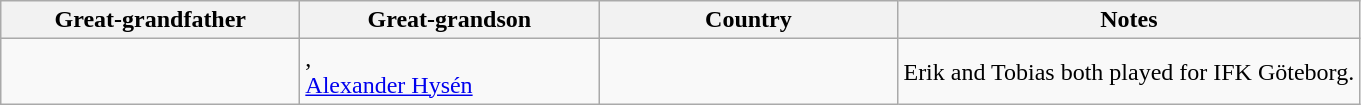<table class="wikitable sortable">
<tr>
<th style="width:12em;">Great-grandfather</th>
<th style="width:12em;">Great-grandson</th>
<th style="width:12em;">Country</th>
<th>Notes</th>
</tr>
<tr>
<td></td>
<td>,<br><a href='#'>Alexander Hysén</a></td>
<td></td>
<td>Erik and Tobias both played for IFK Göteborg.</td>
</tr>
</table>
